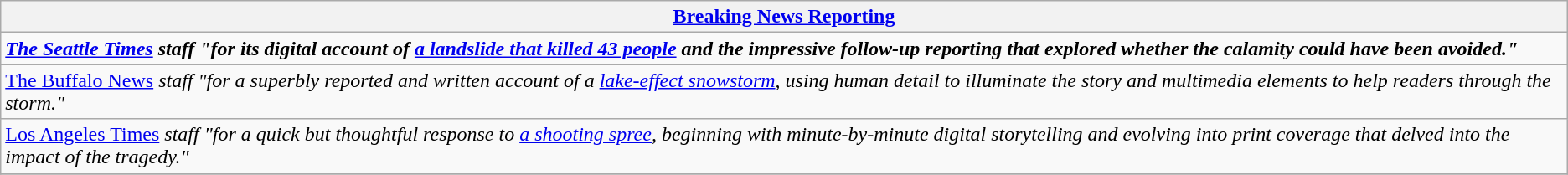<table class="wikitable" style="float:left; float:none;">
<tr>
<th><a href='#'>Breaking News Reporting</a></th>
</tr>
<tr>
<td><strong><em><a href='#'>The Seattle Times</a><em> staff<strong> "for its digital account of <a href='#'>a landslide that killed 43 people</a> and the impressive follow-up reporting that explored whether the calamity could have been avoided."</td>
</tr>
<tr>
<td></em><a href='#'>The Buffalo News</a><em> staff "for a superbly reported and written account of a <a href='#'>lake-effect snowstorm</a>, using human detail to illuminate the story and multimedia elements to help readers through the storm."</td>
</tr>
<tr>
<td></em><a href='#'>Los Angeles Times</a><em> staff "for a quick but thoughtful response to <a href='#'>a shooting spree</a>, beginning with minute-by-minute digital storytelling and evolving into print coverage that delved into the impact of the tragedy."</td>
</tr>
<tr>
</tr>
</table>
